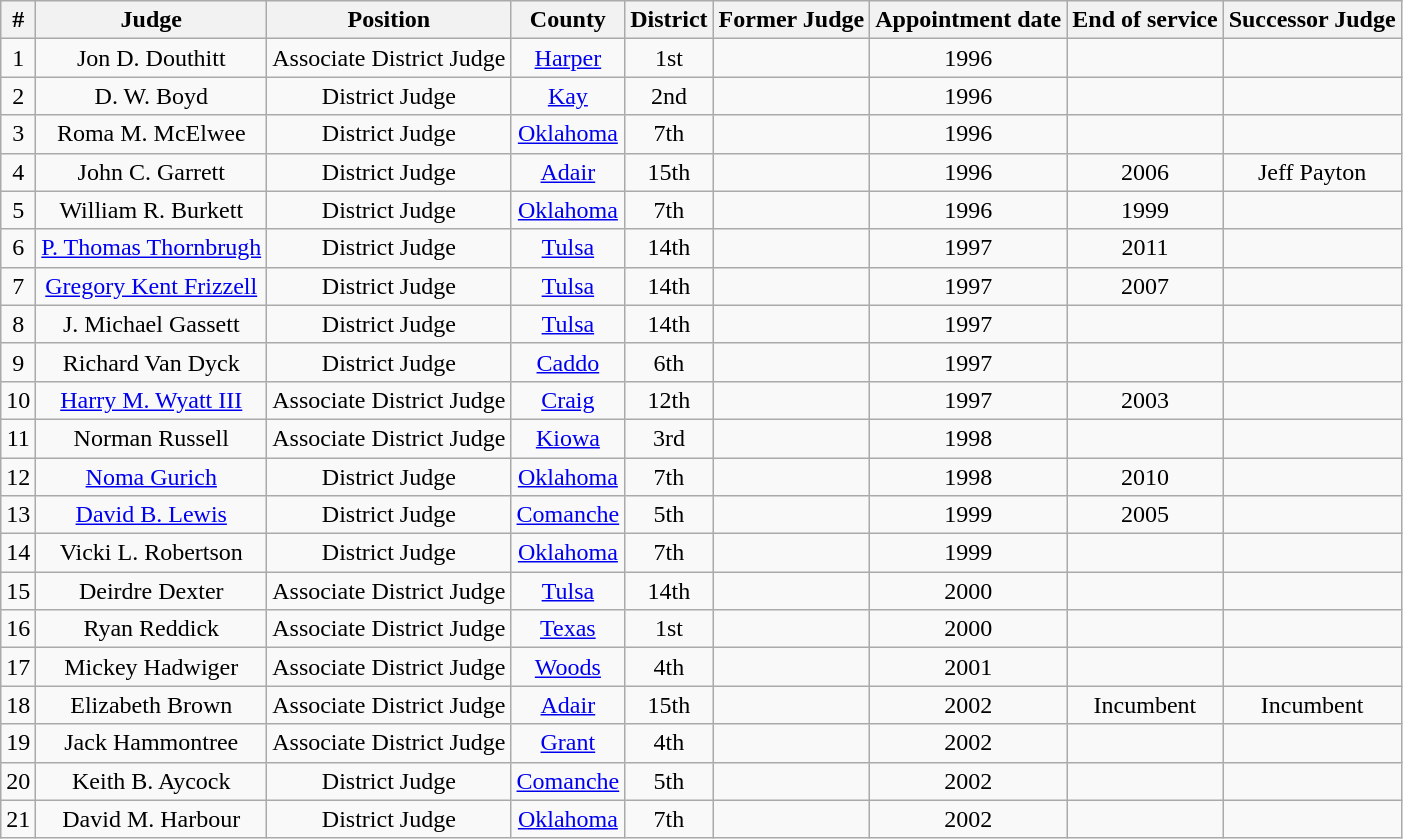<table class="wikitable sortable">
<tr>
<th>#</th>
<th>Judge</th>
<th>Position</th>
<th>County</th>
<th>District</th>
<th>Former Judge</th>
<th>Appointment date</th>
<th>End of service</th>
<th>Successor Judge</th>
</tr>
<tr style="text-align:center">
<td>1</td>
<td>Jon D. Douthitt</td>
<td>Associate District Judge</td>
<td><a href='#'>Harper</a></td>
<td>1st</td>
<td></td>
<td>1996</td>
<td></td>
<td></td>
</tr>
<tr style="text-align:center">
<td>2</td>
<td>D. W. Boyd</td>
<td>District Judge</td>
<td><a href='#'>Kay</a></td>
<td>2nd</td>
<td></td>
<td>1996</td>
<td></td>
<td></td>
</tr>
<tr style="text-align:center">
<td>3</td>
<td>Roma M. McElwee</td>
<td>District Judge</td>
<td><a href='#'>Oklahoma</a></td>
<td>7th</td>
<td></td>
<td>1996</td>
<td></td>
<td></td>
</tr>
<tr style="text-align:center">
<td>4</td>
<td>John C. Garrett</td>
<td>District Judge</td>
<td><a href='#'>Adair</a></td>
<td>15th</td>
<td></td>
<td>1996</td>
<td>2006</td>
<td>Jeff Payton</td>
</tr>
<tr style="text-align:center">
<td>5</td>
<td>William R. Burkett</td>
<td>District Judge</td>
<td><a href='#'>Oklahoma</a></td>
<td>7th</td>
<td></td>
<td>1996</td>
<td>1999</td>
<td></td>
</tr>
<tr style="text-align:center">
<td>6</td>
<td><a href='#'>P. Thomas Thornbrugh</a></td>
<td>District Judge</td>
<td><a href='#'>Tulsa</a></td>
<td>14th</td>
<td></td>
<td>1997</td>
<td>2011</td>
<td></td>
</tr>
<tr style="text-align:center">
<td>7</td>
<td><a href='#'>Gregory Kent Frizzell</a></td>
<td>District Judge</td>
<td><a href='#'>Tulsa</a></td>
<td>14th</td>
<td></td>
<td>1997</td>
<td>2007</td>
<td></td>
</tr>
<tr style="text-align:center">
<td>8</td>
<td>J. Michael Gassett</td>
<td>District Judge</td>
<td><a href='#'>Tulsa</a></td>
<td>14th</td>
<td></td>
<td>1997</td>
<td></td>
<td></td>
</tr>
<tr style="text-align:center">
<td>9</td>
<td>Richard Van Dyck</td>
<td>District Judge</td>
<td><a href='#'>Caddo</a></td>
<td>6th</td>
<td></td>
<td>1997</td>
<td></td>
<td></td>
</tr>
<tr style="text-align:center">
<td>10</td>
<td><a href='#'>Harry M. Wyatt III</a></td>
<td>Associate District Judge</td>
<td><a href='#'>Craig</a></td>
<td>12th</td>
<td></td>
<td>1997</td>
<td>2003</td>
<td></td>
</tr>
<tr style="text-align:center">
<td>11</td>
<td>Norman Russell</td>
<td>Associate District Judge</td>
<td><a href='#'>Kiowa</a></td>
<td>3rd</td>
<td></td>
<td>1998</td>
<td></td>
<td></td>
</tr>
<tr style="text-align:center">
<td>12</td>
<td><a href='#'>Noma Gurich</a></td>
<td>District Judge</td>
<td><a href='#'>Oklahoma</a></td>
<td>7th</td>
<td></td>
<td>1998</td>
<td>2010</td>
<td></td>
</tr>
<tr style="text-align:center">
<td>13</td>
<td><a href='#'>David B. Lewis</a></td>
<td>District Judge</td>
<td><a href='#'>Comanche</a></td>
<td>5th</td>
<td></td>
<td>1999</td>
<td>2005</td>
<td></td>
</tr>
<tr style="text-align:center">
<td>14</td>
<td>Vicki L. Robertson</td>
<td>District Judge</td>
<td><a href='#'>Oklahoma</a></td>
<td>7th</td>
<td></td>
<td>1999</td>
<td></td>
<td></td>
</tr>
<tr style="text-align:center">
<td>15</td>
<td>Deirdre Dexter</td>
<td>Associate District Judge</td>
<td><a href='#'>Tulsa</a></td>
<td>14th</td>
<td></td>
<td>2000</td>
<td></td>
<td></td>
</tr>
<tr style="text-align:center">
<td>16</td>
<td>Ryan Reddick</td>
<td>Associate District Judge</td>
<td><a href='#'>Texas</a></td>
<td>1st</td>
<td></td>
<td>2000</td>
<td></td>
<td></td>
</tr>
<tr style="text-align:center">
<td>17</td>
<td>Mickey Hadwiger</td>
<td>Associate District Judge</td>
<td><a href='#'>Woods</a></td>
<td>4th</td>
<td></td>
<td>2001</td>
<td></td>
<td></td>
</tr>
<tr style="text-align:center">
<td>18</td>
<td>Elizabeth Brown</td>
<td>Associate District Judge</td>
<td><a href='#'>Adair</a></td>
<td>15th</td>
<td></td>
<td>2002</td>
<td>Incumbent</td>
<td>Incumbent</td>
</tr>
<tr style="text-align:center">
<td>19</td>
<td>Jack Hammontree</td>
<td>Associate District Judge</td>
<td><a href='#'>Grant</a></td>
<td>4th</td>
<td></td>
<td>2002</td>
<td></td>
<td></td>
</tr>
<tr style="text-align:center">
<td>20</td>
<td>Keith B. Aycock</td>
<td>District Judge</td>
<td><a href='#'>Comanche</a></td>
<td>5th</td>
<td></td>
<td>2002</td>
<td></td>
<td></td>
</tr>
<tr style="text-align:center">
<td>21</td>
<td>David M. Harbour</td>
<td>District Judge</td>
<td><a href='#'>Oklahoma</a></td>
<td>7th</td>
<td></td>
<td>2002</td>
<td></td>
<td></td>
</tr>
</table>
